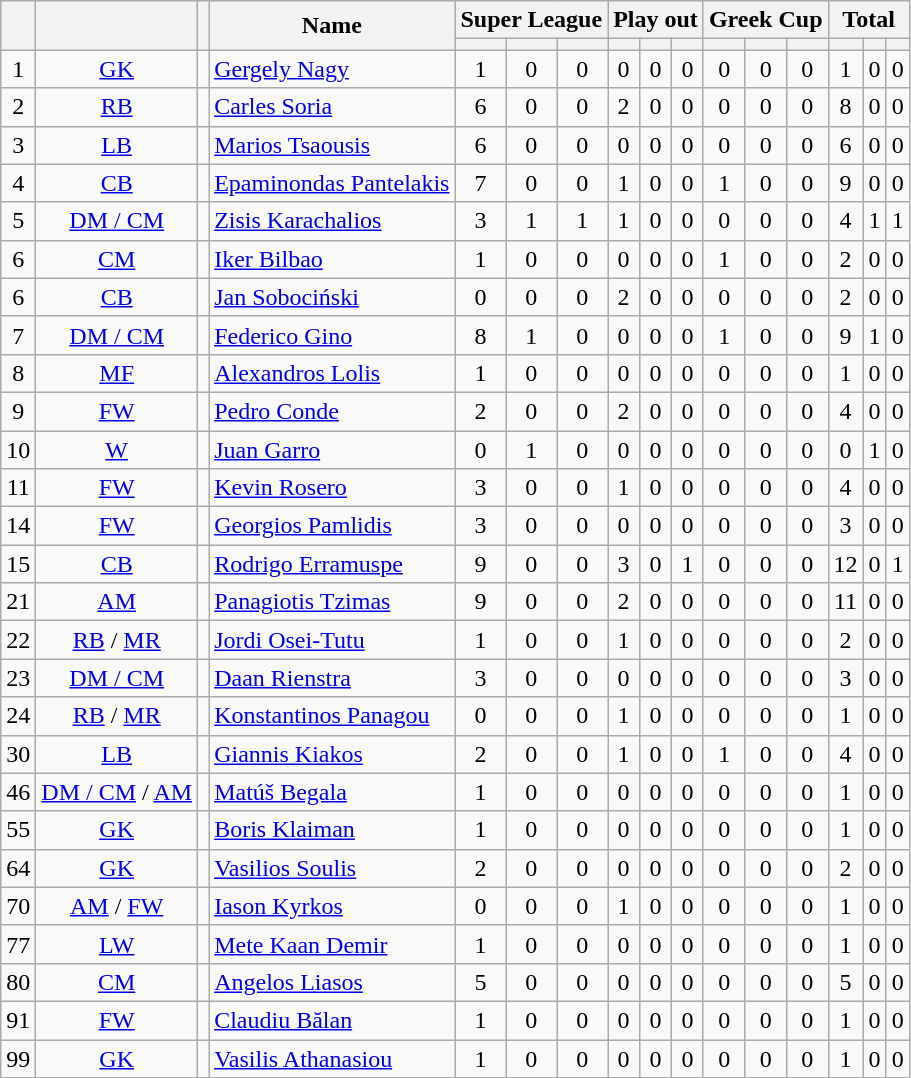<table class="wikitable sortable" style="text-align:center">
<tr>
<th rowspan="2"></th>
<th rowspan="2"></th>
<th rowspan="2"></th>
<th rowspan="2">Name</th>
<th colspan="3">Super League</th>
<th colspan="3">Play out</th>
<th colspan="3">Greek Cup</th>
<th colspan="3">Total</th>
</tr>
<tr>
<th></th>
<th></th>
<th></th>
<th></th>
<th></th>
<th></th>
<th></th>
<th></th>
<th></th>
<th></th>
<th></th>
<th></th>
</tr>
<tr>
<td>1</td>
<td><a href='#'>GK</a></td>
<td></td>
<td align="left"><a href='#'>Gergely Nagy</a></td>
<td>1</td>
<td>0</td>
<td>0</td>
<td>0</td>
<td>0</td>
<td>0</td>
<td>0</td>
<td>0</td>
<td>0</td>
<td>1</td>
<td>0</td>
<td>0</td>
</tr>
<tr>
<td>2</td>
<td><a href='#'>RB</a></td>
<td></td>
<td align="left"><a href='#'>Carles Soria</a></td>
<td>6</td>
<td>0</td>
<td>0</td>
<td>2</td>
<td>0</td>
<td>0</td>
<td>0</td>
<td>0</td>
<td>0</td>
<td>8</td>
<td>0</td>
<td>0</td>
</tr>
<tr>
<td>3</td>
<td><a href='#'>LB</a></td>
<td></td>
<td align="left"><a href='#'>Marios Tsaousis</a></td>
<td>6</td>
<td>0</td>
<td>0</td>
<td>0</td>
<td>0</td>
<td>0</td>
<td>0</td>
<td>0</td>
<td>0</td>
<td>6</td>
<td>0</td>
<td>0</td>
</tr>
<tr>
<td>4</td>
<td><a href='#'>CB</a></td>
<td></td>
<td align="left"><a href='#'>Epaminondas Pantelakis</a></td>
<td>7</td>
<td>0</td>
<td>0</td>
<td>1</td>
<td>0</td>
<td>0</td>
<td>1</td>
<td>0</td>
<td>0</td>
<td>9</td>
<td>0</td>
<td>0</td>
</tr>
<tr>
<td>5</td>
<td><a href='#'>DM / CM</a></td>
<td></td>
<td align="left"><a href='#'>Zisis Karachalios</a></td>
<td>3</td>
<td>1</td>
<td>1</td>
<td>1</td>
<td>0</td>
<td>0</td>
<td>0</td>
<td>0</td>
<td>0</td>
<td>4</td>
<td>1</td>
<td>1</td>
</tr>
<tr>
<td>6</td>
<td><a href='#'>CM</a></td>
<td></td>
<td align="left"><a href='#'>Iker Bilbao</a></td>
<td>1</td>
<td>0</td>
<td>0</td>
<td>0</td>
<td>0</td>
<td>0</td>
<td>1</td>
<td>0</td>
<td>0</td>
<td>2</td>
<td>0</td>
<td>0</td>
</tr>
<tr>
<td>6</td>
<td><a href='#'>CB</a></td>
<td></td>
<td align="left"><a href='#'>Jan Sobociński</a></td>
<td>0</td>
<td>0</td>
<td>0</td>
<td>2</td>
<td>0</td>
<td>0</td>
<td>0</td>
<td>0</td>
<td>0</td>
<td>2</td>
<td>0</td>
<td>0</td>
</tr>
<tr>
<td>7</td>
<td><a href='#'>DM / CM</a></td>
<td></td>
<td align="left"><a href='#'>Federico Gino</a></td>
<td>8</td>
<td>1</td>
<td>0</td>
<td>0</td>
<td>0</td>
<td>0</td>
<td>1</td>
<td>0</td>
<td>0</td>
<td>9</td>
<td>1</td>
<td>0</td>
</tr>
<tr>
<td>8</td>
<td><a href='#'>MF</a></td>
<td></td>
<td align="left"><a href='#'>Alexandros Lolis</a></td>
<td>1</td>
<td>0</td>
<td>0</td>
<td>0</td>
<td>0</td>
<td>0</td>
<td>0</td>
<td>0</td>
<td>0</td>
<td>1</td>
<td>0</td>
<td>0</td>
</tr>
<tr>
<td>9</td>
<td><a href='#'>FW</a></td>
<td></td>
<td align="left"><a href='#'>Pedro Conde</a></td>
<td>2</td>
<td>0</td>
<td>0</td>
<td>2</td>
<td>0</td>
<td>0</td>
<td>0</td>
<td>0</td>
<td>0</td>
<td>4</td>
<td>0</td>
<td>0</td>
</tr>
<tr>
<td>10</td>
<td><a href='#'>W</a></td>
<td></td>
<td align="left"><a href='#'>Juan Garro</a></td>
<td>0</td>
<td>1</td>
<td>0</td>
<td>0</td>
<td>0</td>
<td>0</td>
<td>0</td>
<td>0</td>
<td>0</td>
<td>0</td>
<td>1</td>
<td>0</td>
</tr>
<tr>
<td>11</td>
<td><a href='#'>FW</a></td>
<td></td>
<td align="left"><a href='#'>Kevin Rosero</a></td>
<td>3</td>
<td>0</td>
<td>0</td>
<td>1</td>
<td>0</td>
<td>0</td>
<td>0</td>
<td>0</td>
<td>0</td>
<td>4</td>
<td>0</td>
<td>0</td>
</tr>
<tr>
<td>14</td>
<td><a href='#'>FW</a></td>
<td></td>
<td align="left"><a href='#'>Georgios Pamlidis</a></td>
<td>3</td>
<td>0</td>
<td>0</td>
<td>0</td>
<td>0</td>
<td>0</td>
<td>0</td>
<td>0</td>
<td>0</td>
<td>3</td>
<td>0</td>
<td>0</td>
</tr>
<tr>
<td>15</td>
<td><a href='#'>CB</a></td>
<td></td>
<td align="left"><a href='#'>Rodrigo Erramuspe</a></td>
<td>9</td>
<td>0</td>
<td>0</td>
<td>3</td>
<td>0</td>
<td>1</td>
<td>0</td>
<td>0</td>
<td>0</td>
<td>12</td>
<td>0</td>
<td>1</td>
</tr>
<tr>
<td>21</td>
<td><a href='#'>AM</a></td>
<td></td>
<td align="left"><a href='#'>Panagiotis Tzimas</a></td>
<td>9</td>
<td>0</td>
<td>0</td>
<td>2</td>
<td>0</td>
<td>0</td>
<td>0</td>
<td>0</td>
<td>0</td>
<td>11</td>
<td>0</td>
<td>0</td>
</tr>
<tr>
<td>22</td>
<td><a href='#'>RB</a> / <a href='#'>MR</a></td>
<td></td>
<td align="left"><a href='#'>Jordi Osei-Tutu</a></td>
<td>1</td>
<td>0</td>
<td>0</td>
<td>1</td>
<td>0</td>
<td>0</td>
<td>0</td>
<td>0</td>
<td>0</td>
<td>2</td>
<td>0</td>
<td>0</td>
</tr>
<tr>
<td>23</td>
<td><a href='#'>DM / CM</a></td>
<td></td>
<td align="left"><a href='#'>Daan Rienstra</a></td>
<td>3</td>
<td>0</td>
<td>0</td>
<td>0</td>
<td>0</td>
<td>0</td>
<td>0</td>
<td>0</td>
<td>0</td>
<td>3</td>
<td>0</td>
<td>0</td>
</tr>
<tr>
<td>24</td>
<td><a href='#'>RB</a> / <a href='#'>MR</a></td>
<td></td>
<td align="left"><a href='#'>Konstantinos Panagou</a></td>
<td>0</td>
<td>0</td>
<td>0</td>
<td>1</td>
<td>0</td>
<td>0</td>
<td>0</td>
<td>0</td>
<td>0</td>
<td>1</td>
<td>0</td>
<td>0</td>
</tr>
<tr>
<td>30</td>
<td><a href='#'>LB</a></td>
<td></td>
<td align="left"><a href='#'>Giannis Kiakos</a></td>
<td>2</td>
<td>0</td>
<td>0</td>
<td>1</td>
<td>0</td>
<td>0</td>
<td>1</td>
<td>0</td>
<td>0</td>
<td>4</td>
<td>0</td>
<td>0</td>
</tr>
<tr>
<td>46</td>
<td><a href='#'>DM / CM</a> / <a href='#'>AM</a></td>
<td></td>
<td align="left"><a href='#'>Matúš Begala</a></td>
<td>1</td>
<td>0</td>
<td>0</td>
<td>0</td>
<td>0</td>
<td>0</td>
<td>0</td>
<td>0</td>
<td>0</td>
<td>1</td>
<td>0</td>
<td>0</td>
</tr>
<tr>
<td>55</td>
<td><a href='#'>GK</a></td>
<td></td>
<td align="left"><a href='#'>Boris Klaiman</a></td>
<td>1</td>
<td>0</td>
<td>0</td>
<td>0</td>
<td>0</td>
<td>0</td>
<td>0</td>
<td>0</td>
<td>0</td>
<td>1</td>
<td>0</td>
<td>0</td>
</tr>
<tr>
<td>64</td>
<td><a href='#'>GK</a></td>
<td></td>
<td align="left"><a href='#'>Vasilios Soulis</a></td>
<td>2</td>
<td>0</td>
<td>0</td>
<td>0</td>
<td>0</td>
<td>0</td>
<td>0</td>
<td>0</td>
<td>0</td>
<td>2</td>
<td>0</td>
<td>0</td>
</tr>
<tr>
<td>70</td>
<td><a href='#'>AM</a> / <a href='#'>FW</a></td>
<td></td>
<td align="left"><a href='#'>Iason Kyrkos</a></td>
<td>0</td>
<td>0</td>
<td>0</td>
<td>1</td>
<td>0</td>
<td>0</td>
<td>0</td>
<td>0</td>
<td>0</td>
<td>1</td>
<td>0</td>
<td>0</td>
</tr>
<tr>
<td>77</td>
<td><a href='#'>LW</a></td>
<td> </td>
<td align="left"><a href='#'>Mete Kaan Demir</a></td>
<td>1</td>
<td>0</td>
<td>0</td>
<td>0</td>
<td>0</td>
<td>0</td>
<td>0</td>
<td>0</td>
<td>0</td>
<td>1</td>
<td>0</td>
<td>0</td>
</tr>
<tr>
<td>80</td>
<td><a href='#'>CM</a></td>
<td></td>
<td align="left"><a href='#'>Angelos Liasos</a></td>
<td>5</td>
<td>0</td>
<td>0</td>
<td>0</td>
<td>0</td>
<td>0</td>
<td>0</td>
<td>0</td>
<td>0</td>
<td>5</td>
<td>0</td>
<td>0</td>
</tr>
<tr>
<td>91</td>
<td><a href='#'>FW</a></td>
<td></td>
<td align="left"><a href='#'>Claudiu Bălan</a></td>
<td>1</td>
<td>0</td>
<td>0</td>
<td>0</td>
<td>0</td>
<td>0</td>
<td>0</td>
<td>0</td>
<td>0</td>
<td>1</td>
<td>0</td>
<td>0</td>
</tr>
<tr>
<td>99</td>
<td><a href='#'>GK</a></td>
<td></td>
<td align="left"><a href='#'>Vasilis Athanasiou</a></td>
<td>1</td>
<td>0</td>
<td>0</td>
<td>0</td>
<td>0</td>
<td>0</td>
<td>0</td>
<td>0</td>
<td>0</td>
<td>1</td>
<td>0</td>
<td>0</td>
</tr>
</table>
